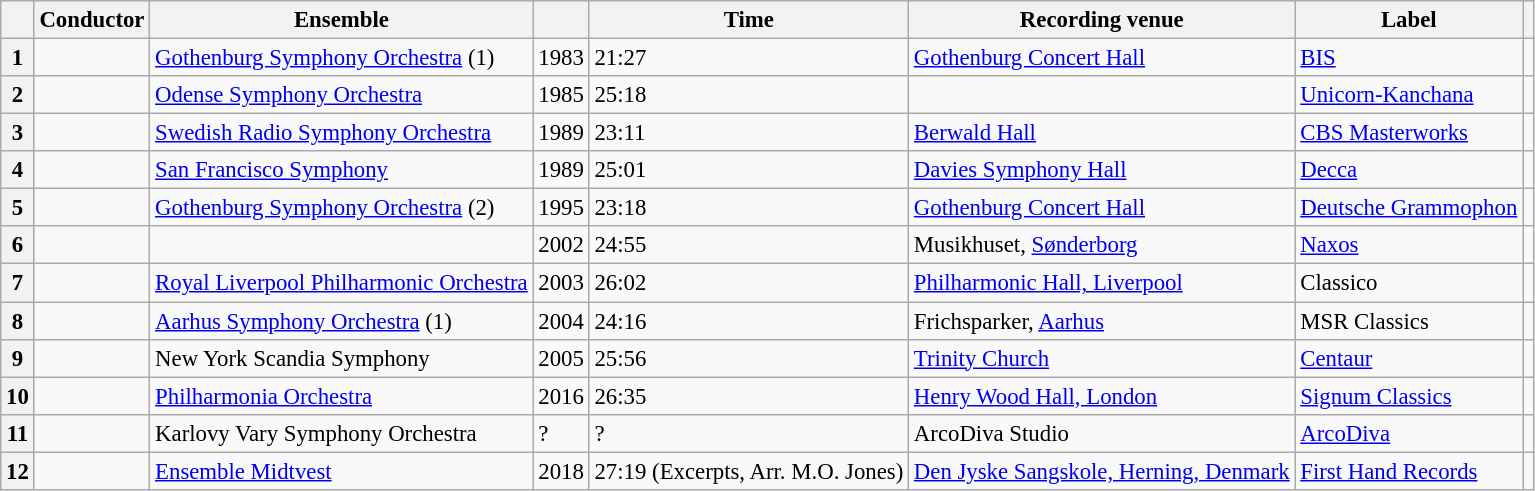<table class="wikitable sortable" style="margin-right:0; font-size:95%">
<tr>
<th scope="col"></th>
<th scope="col">Conductor</th>
<th scope="col">Ensemble</th>
<th scope="col"></th>
<th scope="col">Time</th>
<th scope="col">Recording venue</th>
<th scope="col">Label</th>
<th scope="col"class="unsortable"></th>
</tr>
<tr>
<th scope="row">1</th>
<td></td>
<td><a href='#'>Gothenburg Symphony Orchestra</a> (1)</td>
<td>1983</td>
<td>21:27</td>
<td><a href='#'>Gothenburg Concert Hall</a></td>
<td><a href='#'>BIS</a></td>
<td></td>
</tr>
<tr>
<th scope="row">2</th>
<td></td>
<td><a href='#'>Odense Symphony Orchestra</a></td>
<td>1985</td>
<td>25:18</td>
<td></td>
<td><a href='#'>Unicorn-Kanchana</a></td>
<td></td>
</tr>
<tr>
<th scope="row">3</th>
<td></td>
<td><a href='#'>Swedish Radio Symphony Orchestra</a></td>
<td>1989</td>
<td>23:11</td>
<td><a href='#'>Berwald Hall</a></td>
<td><a href='#'>CBS Masterworks</a></td>
<td></td>
</tr>
<tr>
<th scope="row">4</th>
<td></td>
<td><a href='#'>San Francisco Symphony</a></td>
<td>1989</td>
<td>25:01</td>
<td><a href='#'>Davies Symphony Hall</a></td>
<td><a href='#'>Decca</a></td>
<td></td>
</tr>
<tr>
<th scope="row">5</th>
<td></td>
<td><a href='#'>Gothenburg Symphony Orchestra</a> (2)</td>
<td>1995</td>
<td>23:18</td>
<td><a href='#'>Gothenburg Concert Hall</a></td>
<td><a href='#'>Deutsche Grammophon</a></td>
<td></td>
</tr>
<tr>
<th scope="row">6</th>
<td></td>
<td></td>
<td>2002</td>
<td>24:55</td>
<td>Musikhuset, <a href='#'>Sønderborg</a></td>
<td><a href='#'>Naxos</a></td>
<td></td>
</tr>
<tr>
<th scope="row">7</th>
<td></td>
<td><a href='#'>Royal Liverpool Philharmonic Orchestra</a></td>
<td>2003</td>
<td>26:02</td>
<td><a href='#'>Philharmonic Hall, Liverpool</a></td>
<td>Classico</td>
<td></td>
</tr>
<tr>
<th scope="row">8</th>
<td></td>
<td><a href='#'>Aarhus Symphony Orchestra</a> (1)</td>
<td>2004</td>
<td>24:16</td>
<td>Frichsparker, <a href='#'>Aarhus</a></td>
<td>MSR Classics</td>
<td></td>
</tr>
<tr>
<th scope="row">9</th>
<td></td>
<td>New York Scandia Symphony</td>
<td>2005</td>
<td>25:56</td>
<td><a href='#'>Trinity Church</a></td>
<td><a href='#'>Centaur</a></td>
<td></td>
</tr>
<tr>
<th scope="row">10</th>
<td></td>
<td><a href='#'>Philharmonia Orchestra</a></td>
<td>2016</td>
<td>26:35</td>
<td><a href='#'>Henry Wood Hall, London</a></td>
<td><a href='#'>Signum Classics</a></td>
<td></td>
</tr>
<tr>
<th scope="row">11</th>
<td></td>
<td>Karlovy Vary Symphony Orchestra</td>
<td>?</td>
<td>?</td>
<td>ArcoDiva Studio</td>
<td><a href='#'>ArcoDiva</a></td>
<td></td>
</tr>
<tr>
<th scope="row">12</th>
<td></td>
<td><a href='#'>Ensemble Midtvest</a></td>
<td>2018</td>
<td>27:19 (Excerpts, Arr. M.O. Jones)</td>
<td><a href='#'>Den Jyske Sangskole, Herning, Denmark</a></td>
<td><a href='#'>First Hand Records</a></td>
<td></td>
</tr>
</table>
